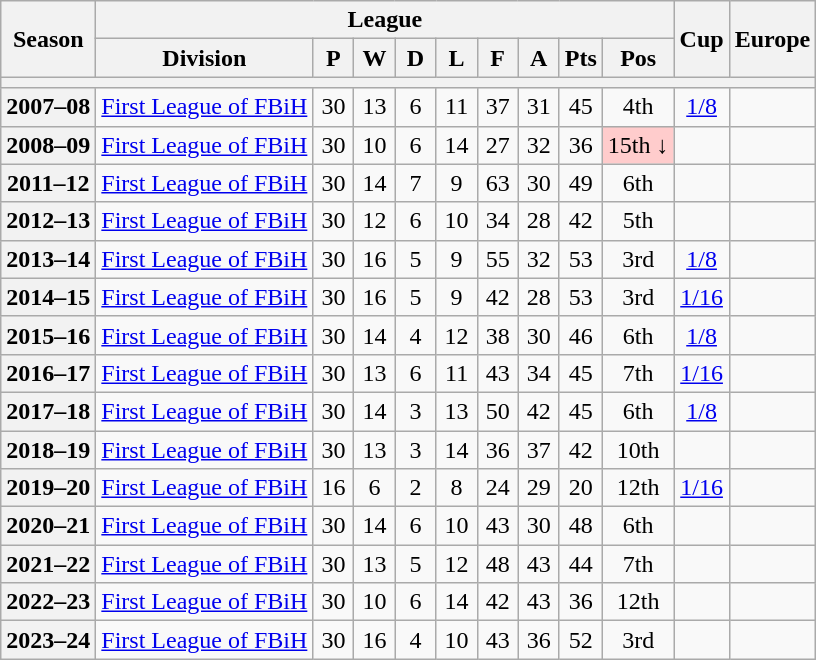<table class="wikitable" style="text-align: center">
<tr>
<th rowspan="2">Season</th>
<th colspan="9">League</th>
<th rowspan="2">Cup</th>
<th rowspan="2">Europe</th>
</tr>
<tr>
<th>Division</th>
<th width="20">P</th>
<th width="20">W</th>
<th width="20">D</th>
<th width="20">L</th>
<th width="20">F</th>
<th width="20">A</th>
<th width="20">Pts</th>
<th>Pos</th>
</tr>
<tr>
<th colspan="15"></th>
</tr>
<tr>
<th>2007–08</th>
<td><a href='#'>First League of FBiH</a></td>
<td>30</td>
<td>13</td>
<td>6</td>
<td>11</td>
<td>37</td>
<td>31</td>
<td>45</td>
<td>4th</td>
<td><a href='#'>1/8</a></td>
<td></td>
</tr>
<tr>
<th>2008–09</th>
<td><a href='#'>First League of FBiH</a></td>
<td>30</td>
<td>10</td>
<td>6</td>
<td>14</td>
<td>27</td>
<td>32</td>
<td>36</td>
<td bgcolor=#FFCCCC>15th ↓</td>
<td></td>
<td></td>
</tr>
<tr>
<th>2011–12</th>
<td><a href='#'>First League of FBiH</a></td>
<td>30</td>
<td>14</td>
<td>7</td>
<td>9</td>
<td>63</td>
<td>30</td>
<td>49</td>
<td>6th</td>
<td></td>
<td></td>
</tr>
<tr>
<th>2012–13</th>
<td><a href='#'>First League of FBiH</a></td>
<td>30</td>
<td>12</td>
<td>6</td>
<td>10</td>
<td>34</td>
<td>28</td>
<td>42</td>
<td>5th</td>
<td></td>
<td></td>
</tr>
<tr>
<th>2013–14</th>
<td><a href='#'>First League of FBiH</a></td>
<td>30</td>
<td>16</td>
<td>5</td>
<td>9</td>
<td>55</td>
<td>32</td>
<td>53</td>
<td>3rd</td>
<td><a href='#'>1/8</a></td>
<td></td>
</tr>
<tr>
<th>2014–15</th>
<td><a href='#'>First League of FBiH</a></td>
<td>30</td>
<td>16</td>
<td>5</td>
<td>9</td>
<td>42</td>
<td>28</td>
<td>53</td>
<td>3rd</td>
<td><a href='#'>1/16</a></td>
<td></td>
</tr>
<tr>
<th>2015–16</th>
<td><a href='#'>First League of FBiH</a></td>
<td>30</td>
<td>14</td>
<td>4</td>
<td>12</td>
<td>38</td>
<td>30</td>
<td>46</td>
<td>6th</td>
<td><a href='#'>1/8</a></td>
<td></td>
</tr>
<tr>
<th>2016–17</th>
<td><a href='#'>First League of FBiH</a></td>
<td>30</td>
<td>13</td>
<td>6</td>
<td>11</td>
<td>43</td>
<td>34</td>
<td>45</td>
<td>7th</td>
<td><a href='#'>1/16</a></td>
<td></td>
</tr>
<tr>
<th>2017–18</th>
<td><a href='#'>First League of FBiH</a></td>
<td>30</td>
<td>14</td>
<td>3</td>
<td>13</td>
<td>50</td>
<td>42</td>
<td>45</td>
<td>6th</td>
<td><a href='#'>1/8</a></td>
<td></td>
</tr>
<tr>
<th>2018–19</th>
<td><a href='#'>First League of FBiH</a></td>
<td>30</td>
<td>13</td>
<td>3</td>
<td>14</td>
<td>36</td>
<td>37</td>
<td>42</td>
<td>10th</td>
<td></td>
<td></td>
</tr>
<tr>
<th>2019–20</th>
<td><a href='#'>First League of FBiH</a></td>
<td>16</td>
<td>6</td>
<td>2</td>
<td>8</td>
<td>24</td>
<td>29</td>
<td>20</td>
<td>12th</td>
<td><a href='#'>1/16</a></td>
<td></td>
</tr>
<tr>
<th>2020–21</th>
<td><a href='#'>First League of FBiH</a></td>
<td>30</td>
<td>14</td>
<td>6</td>
<td>10</td>
<td>43</td>
<td>30</td>
<td>48</td>
<td>6th</td>
<td></td>
<td></td>
</tr>
<tr>
<th>2021–22</th>
<td><a href='#'>First League of FBiH</a></td>
<td>30</td>
<td>13</td>
<td>5</td>
<td>12</td>
<td>48</td>
<td>43</td>
<td>44</td>
<td>7th</td>
<td></td>
<td></td>
</tr>
<tr>
<th>2022–23</th>
<td><a href='#'>First League of FBiH</a></td>
<td>30</td>
<td>10</td>
<td>6</td>
<td>14</td>
<td>42</td>
<td>43</td>
<td>36</td>
<td>12th</td>
<td></td>
<td></td>
</tr>
<tr>
<th>2023–24</th>
<td><a href='#'>First League of FBiH</a></td>
<td>30</td>
<td>16</td>
<td>4</td>
<td>10</td>
<td>43</td>
<td>36</td>
<td>52</td>
<td>3rd</td>
<td></td>
<td></td>
</tr>
</table>
